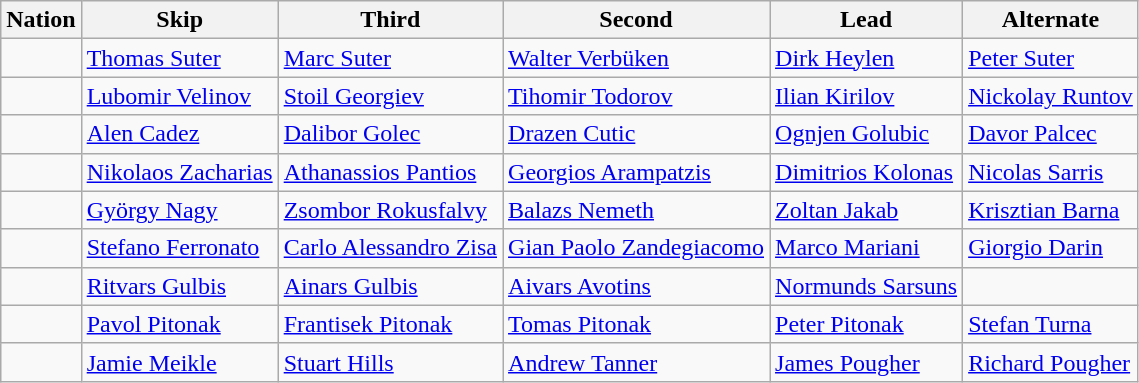<table class="wikitable">
<tr>
<th>Nation</th>
<th>Skip</th>
<th>Third</th>
<th>Second</th>
<th>Lead</th>
<th>Alternate</th>
</tr>
<tr>
<td></td>
<td><a href='#'>Thomas Suter</a></td>
<td><a href='#'>Marc Suter</a></td>
<td><a href='#'>Walter Verbüken</a></td>
<td><a href='#'>Dirk Heylen</a></td>
<td><a href='#'>Peter Suter</a></td>
</tr>
<tr>
<td></td>
<td><a href='#'>Lubomir Velinov</a></td>
<td><a href='#'>Stoil Georgiev</a></td>
<td><a href='#'>Tihomir Todorov</a></td>
<td><a href='#'>Ilian Kirilov</a></td>
<td><a href='#'>Nickolay Runtov</a></td>
</tr>
<tr>
<td></td>
<td><a href='#'>Alen Cadez</a></td>
<td><a href='#'>Dalibor Golec</a></td>
<td><a href='#'>Drazen Cutic</a></td>
<td><a href='#'>Ognjen Golubic</a></td>
<td><a href='#'>Davor Palcec</a></td>
</tr>
<tr>
<td></td>
<td><a href='#'>Nikolaos Zacharias</a></td>
<td><a href='#'>Athanassios Pantios</a></td>
<td><a href='#'>Georgios Arampatzis</a></td>
<td><a href='#'>Dimitrios Kolonas</a></td>
<td><a href='#'>Nicolas Sarris</a></td>
</tr>
<tr>
<td></td>
<td><a href='#'>György Nagy</a></td>
<td><a href='#'>Zsombor Rokusfalvy</a></td>
<td><a href='#'>Balazs Nemeth</a></td>
<td><a href='#'>Zoltan Jakab</a></td>
<td><a href='#'>Krisztian Barna</a></td>
</tr>
<tr>
<td></td>
<td><a href='#'>Stefano Ferronato</a></td>
<td><a href='#'>Carlo Alessandro Zisa</a></td>
<td><a href='#'>Gian Paolo Zandegiacomo</a></td>
<td><a href='#'>Marco Mariani</a></td>
<td><a href='#'>Giorgio Darin</a></td>
</tr>
<tr>
<td></td>
<td><a href='#'>Ritvars Gulbis</a></td>
<td><a href='#'>Ainars Gulbis</a></td>
<td><a href='#'>Aivars Avotins</a></td>
<td><a href='#'>Normunds Sarsuns</a></td>
<td></td>
</tr>
<tr>
<td></td>
<td><a href='#'>Pavol Pitonak</a></td>
<td><a href='#'>Frantisek Pitonak</a></td>
<td><a href='#'>Tomas Pitonak</a></td>
<td><a href='#'>Peter Pitonak</a></td>
<td><a href='#'>Stefan Turna</a></td>
</tr>
<tr>
<td></td>
<td><a href='#'>Jamie Meikle</a></td>
<td><a href='#'>Stuart Hills</a></td>
<td><a href='#'>Andrew Tanner</a></td>
<td><a href='#'>James Pougher</a></td>
<td><a href='#'>Richard Pougher</a></td>
</tr>
</table>
